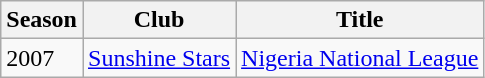<table class="wikitable">
<tr>
<th>Season</th>
<th>Club</th>
<th>Title</th>
</tr>
<tr>
<td>2007</td>
<td><a href='#'>Sunshine Stars</a></td>
<td><a href='#'>Nigeria National League</a></td>
</tr>
</table>
